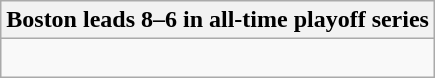<table class="wikitable collapsible collapsed">
<tr>
<th>Boston leads 8–6 in all-time playoff series</th>
</tr>
<tr>
<td><br>












</td>
</tr>
</table>
